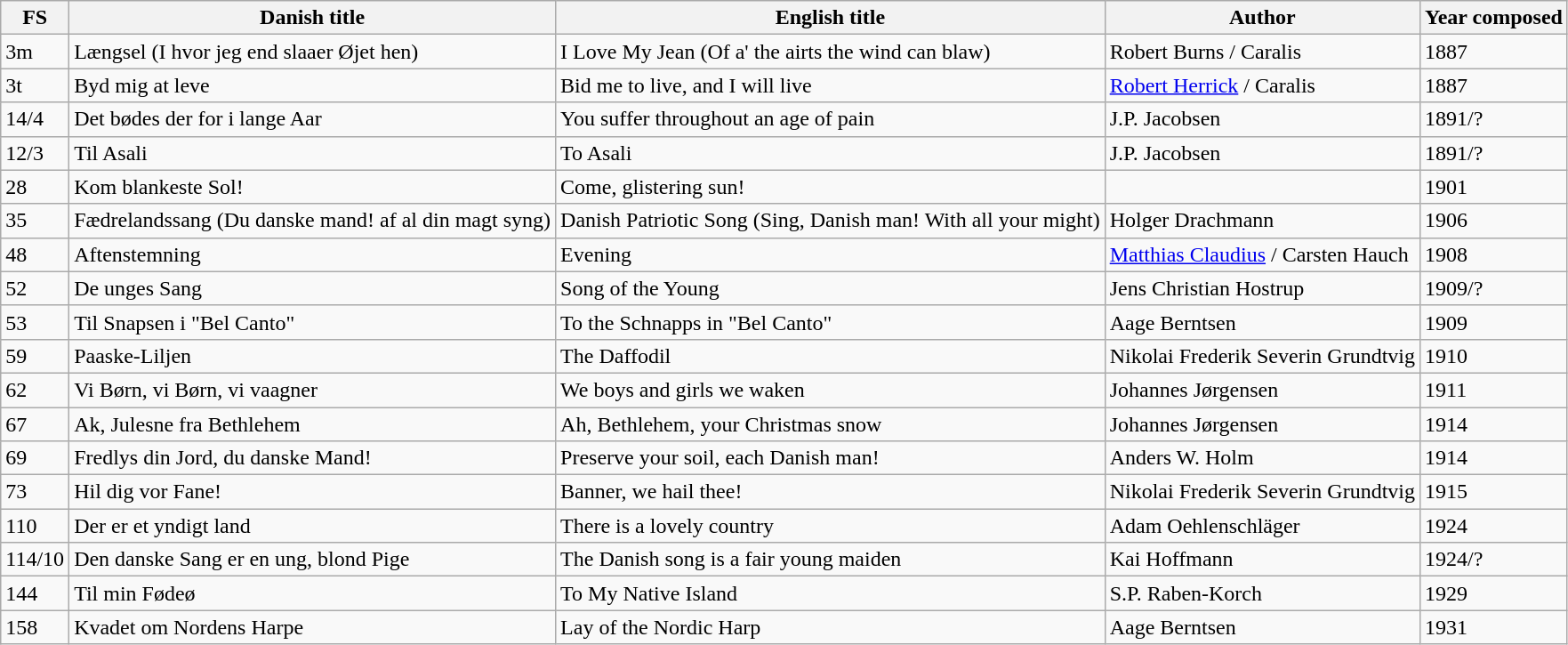<table class="wikitable center">
<tr>
<th>FS</th>
<th>Danish title</th>
<th>English title</th>
<th>Author</th>
<th>Year composed</th>
</tr>
<tr>
<td>3m</td>
<td>Længsel (I hvor jeg end slaaer Øjet hen)</td>
<td>I Love My Jean (Of a' the airts the wind can blaw)</td>
<td>Robert Burns / Caralis</td>
<td>1887</td>
</tr>
<tr>
<td>3t</td>
<td>Byd mig at leve</td>
<td>Bid me to live, and I will live</td>
<td><a href='#'>Robert Herrick</a> / Caralis</td>
<td>1887</td>
</tr>
<tr>
<td>14/4</td>
<td>Det bødes der for i lange Aar</td>
<td>You suffer throughout an age of pain</td>
<td>J.P. Jacobsen</td>
<td>1891/?</td>
</tr>
<tr>
<td>12/3</td>
<td>Til Asali</td>
<td>To Asali</td>
<td>J.P. Jacobsen</td>
<td>1891/?</td>
</tr>
<tr>
<td>28</td>
<td>Kom blankeste Sol!</td>
<td>Come, glistering sun!</td>
<td></td>
<td>1901</td>
</tr>
<tr>
<td>35</td>
<td>Fædrelandssang (Du danske mand! af al din magt syng)</td>
<td>Danish Patriotic Song (Sing, Danish man! With all your might)</td>
<td>Holger Drachmann</td>
<td>1906</td>
</tr>
<tr>
<td>48</td>
<td>Aftenstemning</td>
<td>Evening</td>
<td><a href='#'>Matthias Claudius</a> / Carsten Hauch</td>
<td>1908</td>
</tr>
<tr>
<td>52</td>
<td>De unges Sang</td>
<td>Song of the Young</td>
<td>Jens Christian Hostrup</td>
<td>1909/?</td>
</tr>
<tr>
<td>53</td>
<td>Til Snapsen i "Bel Canto"</td>
<td>To the Schnapps in "Bel Canto"</td>
<td>Aage Berntsen</td>
<td>1909</td>
</tr>
<tr>
<td>59</td>
<td>Paaske-Liljen</td>
<td>The Daffodil</td>
<td>Nikolai Frederik Severin Grundtvig</td>
<td>1910</td>
</tr>
<tr>
<td>62</td>
<td>Vi Børn, vi Børn, vi vaagner</td>
<td>We boys and girls we waken</td>
<td>Johannes Jørgensen</td>
<td>1911</td>
</tr>
<tr>
<td>67</td>
<td>Ak, Julesne fra Bethlehem</td>
<td>Ah, Bethlehem, your Christmas snow</td>
<td>Johannes Jørgensen</td>
<td>1914</td>
</tr>
<tr>
<td>69</td>
<td>Fredlys din Jord, du danske Mand!</td>
<td>Preserve your soil, each Danish man!</td>
<td>Anders W. Holm</td>
<td>1914</td>
</tr>
<tr>
<td>73</td>
<td>Hil dig vor Fane!</td>
<td>Banner, we hail thee!</td>
<td>Nikolai Frederik Severin Grundtvig</td>
<td>1915</td>
</tr>
<tr>
<td>110</td>
<td>Der er et yndigt land</td>
<td>There is a lovely country</td>
<td>Adam Oehlenschläger</td>
<td>1924</td>
</tr>
<tr>
<td>114/10</td>
<td>Den danske Sang er en ung, blond Pige</td>
<td>The Danish song is a fair young maiden</td>
<td>Kai Hoffmann</td>
<td>1924/?</td>
</tr>
<tr>
<td>144</td>
<td>Til min Fødeø</td>
<td>To My Native Island</td>
<td>S.P. Raben-Korch</td>
<td>1929</td>
</tr>
<tr>
<td>158</td>
<td>Kvadet om Nordens Harpe</td>
<td>Lay of the Nordic Harp</td>
<td>Aage Berntsen</td>
<td>1931</td>
</tr>
</table>
